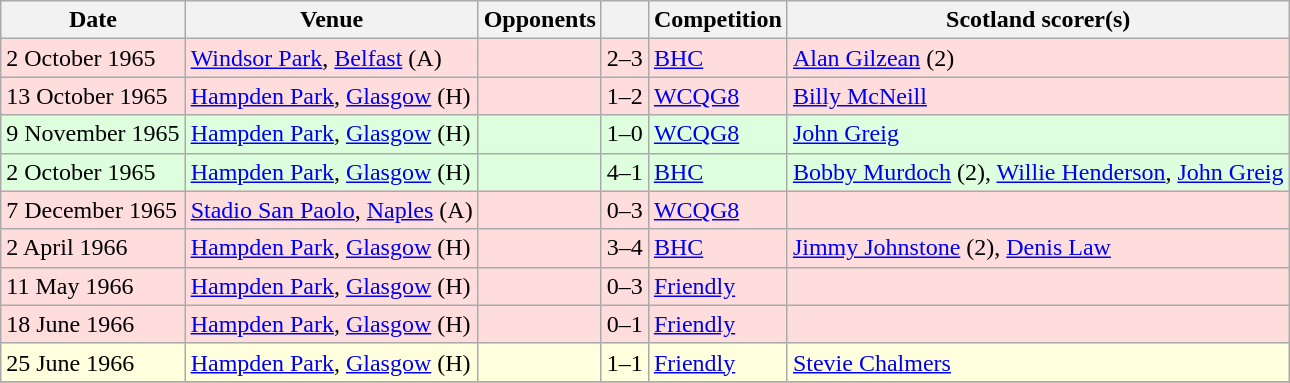<table class="wikitable">
<tr>
<th>Date</th>
<th>Venue</th>
<th>Opponents</th>
<th></th>
<th>Competition</th>
<th>Scotland scorer(s)</th>
</tr>
<tr bgcolor=#ffdddd>
<td>2 October 1965</td>
<td><a href='#'>Windsor Park</a>, <a href='#'>Belfast</a> (A)</td>
<td></td>
<td align=center>2–3</td>
<td><a href='#'>BHC</a></td>
<td><a href='#'>Alan Gilzean</a> (2)</td>
</tr>
<tr bgcolor=#ffdddd>
<td>13 October 1965</td>
<td><a href='#'>Hampden Park</a>, <a href='#'>Glasgow</a> (H)</td>
<td></td>
<td align=center>1–2</td>
<td><a href='#'>WCQG8</a></td>
<td><a href='#'>Billy McNeill</a></td>
</tr>
<tr bgcolor=#ddffdd>
<td>9 November 1965</td>
<td><a href='#'>Hampden Park</a>, <a href='#'>Glasgow</a> (H)</td>
<td></td>
<td align=center>1–0</td>
<td><a href='#'>WCQG8</a></td>
<td><a href='#'>John Greig</a></td>
</tr>
<tr bgcolor=#ddffdd>
<td>2 October 1965</td>
<td><a href='#'>Hampden Park</a>, <a href='#'>Glasgow</a> (H)</td>
<td></td>
<td align=center>4–1</td>
<td><a href='#'>BHC</a></td>
<td><a href='#'>Bobby Murdoch</a> (2), <a href='#'>Willie Henderson</a>, <a href='#'>John Greig</a></td>
</tr>
<tr bgcolor=#ffdddd>
<td>7 December 1965</td>
<td><a href='#'>Stadio San Paolo</a>, <a href='#'>Naples</a> (A)</td>
<td></td>
<td align=center>0–3</td>
<td><a href='#'>WCQG8</a></td>
<td></td>
</tr>
<tr bgcolor=#ffdddd>
<td>2 April 1966</td>
<td><a href='#'>Hampden Park</a>, <a href='#'>Glasgow</a> (H)</td>
<td></td>
<td align=center>3–4</td>
<td><a href='#'>BHC</a></td>
<td><a href='#'>Jimmy Johnstone</a> (2), <a href='#'>Denis Law</a></td>
</tr>
<tr bgcolor=#ffdddd>
<td>11 May 1966</td>
<td><a href='#'>Hampden Park</a>, <a href='#'>Glasgow</a> (H)</td>
<td></td>
<td align=center>0–3</td>
<td><a href='#'>Friendly</a></td>
<td></td>
</tr>
<tr bgcolor=#ffdddd>
<td>18 June 1966</td>
<td><a href='#'>Hampden Park</a>, <a href='#'>Glasgow</a> (H)</td>
<td></td>
<td align=center>0–1</td>
<td><a href='#'>Friendly</a></td>
<td></td>
</tr>
<tr bgcolor=#ffffdd>
<td>25 June 1966</td>
<td><a href='#'>Hampden Park</a>, <a href='#'>Glasgow</a> (H)</td>
<td></td>
<td align=center>1–1</td>
<td><a href='#'>Friendly</a></td>
<td><a href='#'>Stevie Chalmers</a></td>
</tr>
<tr>
</tr>
</table>
